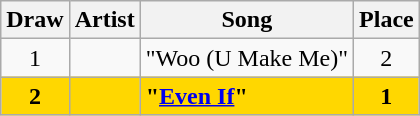<table class="sortable wikitable" style="margin: 1em auto 1em auto; text-align:center">
<tr>
<th>Draw</th>
<th>Artist</th>
<th>Song</th>
<th>Place</th>
</tr>
<tr>
<td>1</td>
<td align="left"></td>
<td align="left">"Woo (U Make Me)"</td>
<td>2</td>
</tr>
<tr style="font-weight:bold;background:gold">
<td>2</td>
<td align="left"></td>
<td align="left">"<a href='#'>Even If</a>"</td>
<td>1</td>
</tr>
</table>
